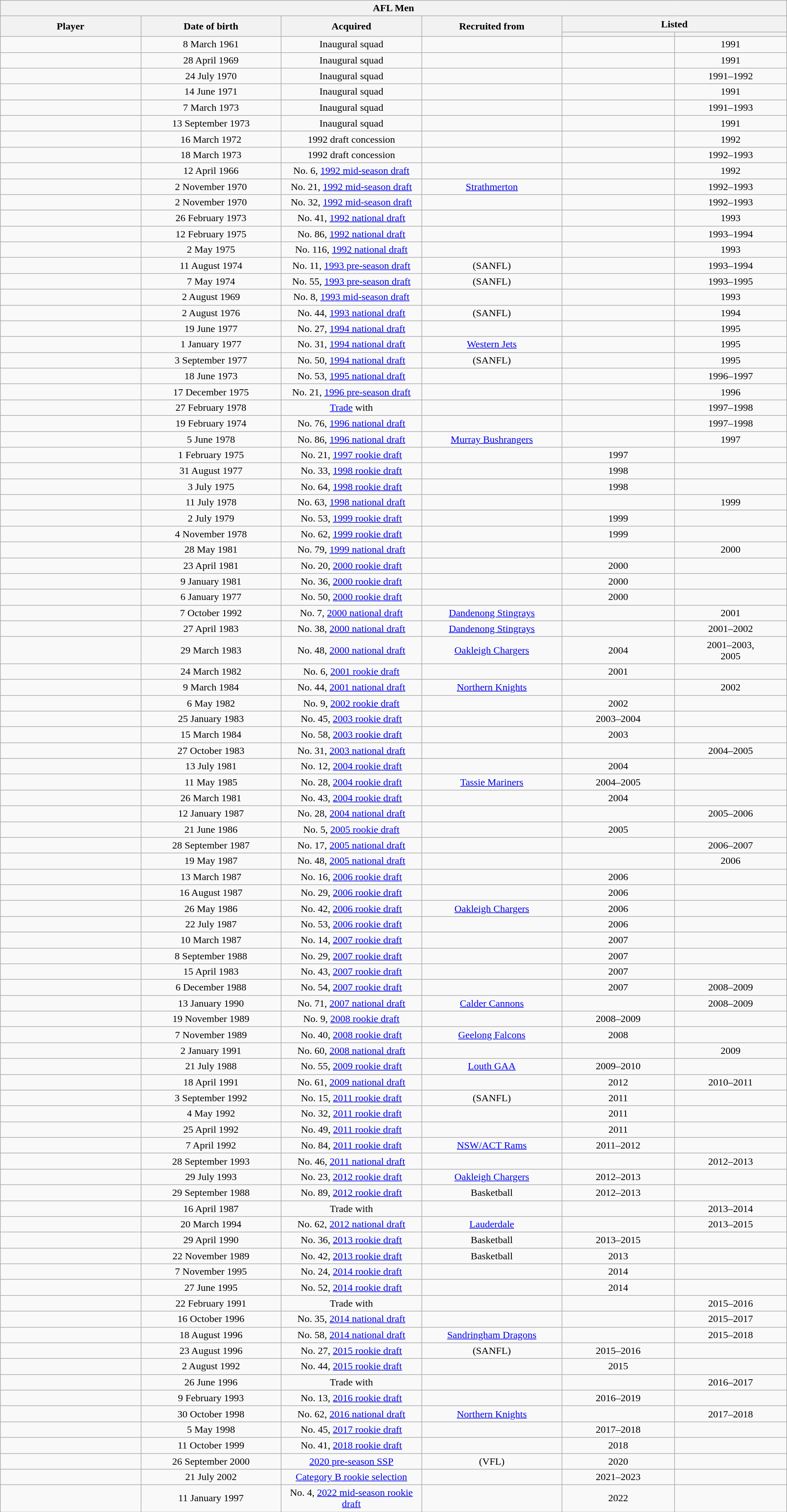<table class="wikitable sortable" style="text-align:center; width:100%;">
<tr>
<th colspan="6" style="width:10%">AFL Men</th>
</tr>
<tr>
<th rowspan="2" style="width:10%">Player</th>
<th rowspan="2" style="width:10%">Date of birth</th>
<th rowspan="2" style="width:10%">Acquired</th>
<th rowspan="2" style="width:10%">Recruited from</th>
<th colspan="2" style="width:10%">Listed</th>
</tr>
<tr>
<th width=8%></th>
<th width=8%></th>
</tr>
<tr>
<td align=left></td>
<td>8 March 1961</td>
<td>Inaugural squad</td>
<td></td>
<td></td>
<td>1991</td>
</tr>
<tr>
<td align=left></td>
<td>28 April 1969</td>
<td>Inaugural squad</td>
<td></td>
<td></td>
<td>1991</td>
</tr>
<tr>
<td align=left></td>
<td>24 July 1970</td>
<td>Inaugural squad</td>
<td></td>
<td></td>
<td>1991–1992</td>
</tr>
<tr>
<td align=left></td>
<td>14 June 1971</td>
<td>Inaugural squad</td>
<td></td>
<td></td>
<td>1991</td>
</tr>
<tr>
<td align=left></td>
<td>7 March 1973</td>
<td>Inaugural squad</td>
<td></td>
<td></td>
<td>1991–1993</td>
</tr>
<tr>
<td align=left></td>
<td>13 September 1973</td>
<td>Inaugural squad</td>
<td></td>
<td></td>
<td>1991</td>
</tr>
<tr>
<td align=left></td>
<td>16 March 1972</td>
<td>1992 draft concession</td>
<td></td>
<td></td>
<td>1992</td>
</tr>
<tr>
<td align=left></td>
<td>18 March 1973</td>
<td>1992 draft concession</td>
<td></td>
<td></td>
<td>1992–1993</td>
</tr>
<tr>
<td align=left></td>
<td>12 April 1966</td>
<td>No. 6, <a href='#'>1992 mid-season draft</a></td>
<td></td>
<td></td>
<td>1992</td>
</tr>
<tr>
<td align=left></td>
<td>2 November 1970</td>
<td>No. 21, <a href='#'>1992 mid-season draft</a></td>
<td><a href='#'>Strathmerton</a></td>
<td></td>
<td>1992–1993</td>
</tr>
<tr>
<td align=left></td>
<td>2 November 1970</td>
<td>No. 32, <a href='#'>1992 mid-season draft</a></td>
<td></td>
<td></td>
<td>1992–1993</td>
</tr>
<tr>
<td align=left></td>
<td>26 February 1973</td>
<td>No. 41, <a href='#'>1992 national draft</a></td>
<td></td>
<td></td>
<td>1993</td>
</tr>
<tr>
<td align=left></td>
<td>12 February 1975</td>
<td>No. 86, <a href='#'>1992 national draft</a></td>
<td></td>
<td></td>
<td>1993–1994</td>
</tr>
<tr>
<td align=left></td>
<td>2 May 1975</td>
<td>No. 116, <a href='#'>1992 national draft</a></td>
<td></td>
<td></td>
<td>1993</td>
</tr>
<tr>
<td align=left></td>
<td>11 August 1974</td>
<td>No. 11, <a href='#'>1993 pre-season draft</a></td>
<td> (SANFL)</td>
<td></td>
<td>1993–1994</td>
</tr>
<tr>
<td align=left></td>
<td>7 May 1974</td>
<td>No. 55, <a href='#'>1993 pre-season draft</a></td>
<td> (SANFL)</td>
<td></td>
<td>1993–1995</td>
</tr>
<tr>
<td align=left></td>
<td>2 August 1969</td>
<td>No. 8, <a href='#'>1993 mid-season draft</a></td>
<td></td>
<td></td>
<td>1993</td>
</tr>
<tr>
<td align=left></td>
<td>2 August 1976</td>
<td>No. 44, <a href='#'>1993 national draft</a></td>
<td> (SANFL)</td>
<td></td>
<td>1994</td>
</tr>
<tr>
<td align=left></td>
<td>19 June 1977</td>
<td>No. 27, <a href='#'>1994 national draft</a></td>
<td></td>
<td></td>
<td>1995</td>
</tr>
<tr>
<td align=left></td>
<td>1 January 1977</td>
<td>No. 31, <a href='#'>1994 national draft</a></td>
<td><a href='#'>Western Jets</a></td>
<td></td>
<td>1995</td>
</tr>
<tr>
<td align=left></td>
<td>3 September 1977</td>
<td>No. 50, <a href='#'>1994 national draft</a></td>
<td> (SANFL)</td>
<td></td>
<td>1995</td>
</tr>
<tr>
<td align=left></td>
<td>18 June 1973</td>
<td>No. 53, <a href='#'>1995 national draft</a></td>
<td></td>
<td></td>
<td>1996–1997</td>
</tr>
<tr>
<td align=left></td>
<td>17 December 1975</td>
<td>No. 21, <a href='#'>1996 pre-season draft</a></td>
<td></td>
<td></td>
<td>1996</td>
</tr>
<tr>
<td align=left></td>
<td>27 February 1978</td>
<td><a href='#'>Trade</a> with </td>
<td></td>
<td></td>
<td>1997–1998</td>
</tr>
<tr>
<td align=left></td>
<td>19 February 1974</td>
<td>No. 76, <a href='#'>1996 national draft</a></td>
<td></td>
<td></td>
<td>1997–1998</td>
</tr>
<tr>
<td align=left></td>
<td>5 June 1978</td>
<td>No. 86, <a href='#'>1996 national draft</a></td>
<td><a href='#'>Murray Bushrangers</a></td>
<td></td>
<td>1997</td>
</tr>
<tr>
<td align=left></td>
<td>1 February 1975</td>
<td>No. 21, <a href='#'>1997 rookie draft</a></td>
<td></td>
<td>1997</td>
<td></td>
</tr>
<tr>
<td align=left></td>
<td>31 August 1977</td>
<td>No. 33, <a href='#'>1998 rookie draft</a></td>
<td></td>
<td>1998</td>
<td></td>
</tr>
<tr>
<td align=left></td>
<td>3 July 1975</td>
<td>No. 64, <a href='#'>1998 rookie draft</a></td>
<td></td>
<td>1998</td>
<td></td>
</tr>
<tr>
<td align=left></td>
<td>11 July 1978</td>
<td>No. 63, <a href='#'>1998 national draft</a></td>
<td></td>
<td></td>
<td>1999</td>
</tr>
<tr>
<td align=left></td>
<td>2 July 1979</td>
<td>No. 53, <a href='#'>1999 rookie draft</a></td>
<td></td>
<td>1999</td>
<td></td>
</tr>
<tr>
<td align=left></td>
<td>4 November 1978</td>
<td>No. 62, <a href='#'>1999 rookie draft</a></td>
<td></td>
<td>1999</td>
<td></td>
</tr>
<tr>
<td align=left></td>
<td>28 May 1981</td>
<td>No. 79, <a href='#'>1999 national draft</a></td>
<td></td>
<td></td>
<td>2000</td>
</tr>
<tr>
<td align=left></td>
<td>23 April 1981</td>
<td>No. 20, <a href='#'>2000 rookie draft</a></td>
<td></td>
<td>2000</td>
<td></td>
</tr>
<tr>
<td align=left></td>
<td>9 January 1981</td>
<td>No. 36, <a href='#'>2000 rookie draft</a></td>
<td></td>
<td>2000</td>
<td></td>
</tr>
<tr>
<td align=left></td>
<td>6 January 1977</td>
<td>No. 50, <a href='#'>2000 rookie draft</a></td>
<td></td>
<td>2000</td>
<td></td>
</tr>
<tr>
<td align=left></td>
<td>7 October 1992</td>
<td>No. 7, <a href='#'>2000 national draft</a></td>
<td><a href='#'>Dandenong Stingrays</a></td>
<td></td>
<td>2001</td>
</tr>
<tr>
<td align=left></td>
<td>27 April 1983</td>
<td>No. 38, <a href='#'>2000 national draft</a></td>
<td><a href='#'>Dandenong Stingrays</a></td>
<td></td>
<td>2001–2002</td>
</tr>
<tr>
<td align=left></td>
<td>29 March 1983</td>
<td>No. 48, <a href='#'>2000 national draft</a></td>
<td><a href='#'>Oakleigh Chargers</a></td>
<td>2004</td>
<td>2001–2003, <br>2005</td>
</tr>
<tr>
<td align=left></td>
<td>24 March 1982</td>
<td>No. 6, <a href='#'>2001 rookie draft</a></td>
<td></td>
<td>2001</td>
<td></td>
</tr>
<tr>
<td align=left></td>
<td>9 March 1984</td>
<td>No. 44, <a href='#'>2001 national draft</a></td>
<td><a href='#'>Northern Knights</a></td>
<td></td>
<td>2002</td>
</tr>
<tr>
<td align=left></td>
<td>6 May 1982</td>
<td>No. 9, <a href='#'>2002 rookie draft</a></td>
<td></td>
<td>2002</td>
<td></td>
</tr>
<tr>
<td align=left></td>
<td>25 January 1983</td>
<td>No. 45, <a href='#'>2003 rookie draft</a></td>
<td></td>
<td>2003–2004</td>
<td></td>
</tr>
<tr>
<td align=left></td>
<td>15 March 1984</td>
<td>No. 58, <a href='#'>2003 rookie draft</a></td>
<td></td>
<td>2003</td>
<td></td>
</tr>
<tr>
<td align=left></td>
<td>27 October 1983</td>
<td>No. 31, <a href='#'>2003 national draft</a></td>
<td></td>
<td></td>
<td>2004–2005</td>
</tr>
<tr>
<td align=left></td>
<td>13 July 1981</td>
<td>No. 12, <a href='#'>2004 rookie draft</a></td>
<td></td>
<td>2004</td>
<td></td>
</tr>
<tr>
<td align=left></td>
<td>11 May 1985</td>
<td>No. 28, <a href='#'>2004 rookie draft</a></td>
<td><a href='#'>Tassie Mariners</a></td>
<td>2004–2005</td>
<td></td>
</tr>
<tr>
<td align=left></td>
<td>26 March 1981</td>
<td>No. 43, <a href='#'>2004 rookie draft</a></td>
<td></td>
<td>2004</td>
<td></td>
</tr>
<tr>
<td align=left></td>
<td>12 January 1987</td>
<td>No. 28, <a href='#'>2004 national draft</a></td>
<td></td>
<td></td>
<td>2005–2006</td>
</tr>
<tr>
<td align=left></td>
<td>21 June 1986</td>
<td>No. 5, <a href='#'>2005 rookie draft</a></td>
<td></td>
<td>2005</td>
<td></td>
</tr>
<tr>
<td align=left></td>
<td>28 September 1987</td>
<td>No. 17, <a href='#'>2005 national draft</a></td>
<td></td>
<td></td>
<td>2006–2007</td>
</tr>
<tr>
<td align=left></td>
<td>19 May 1987</td>
<td>No. 48, <a href='#'>2005 national draft</a></td>
<td></td>
<td></td>
<td>2006</td>
</tr>
<tr>
<td align=left></td>
<td>13 March 1987</td>
<td>No. 16, <a href='#'>2006 rookie draft</a></td>
<td></td>
<td>2006</td>
<td></td>
</tr>
<tr>
<td align=left></td>
<td>16 August 1987</td>
<td>No. 29, <a href='#'>2006 rookie draft</a></td>
<td></td>
<td>2006</td>
<td></td>
</tr>
<tr>
<td align=left></td>
<td>26 May 1986</td>
<td>No. 42, <a href='#'>2006 rookie draft</a></td>
<td><a href='#'>Oakleigh Chargers</a></td>
<td>2006</td>
<td></td>
</tr>
<tr>
<td align=left></td>
<td>22 July 1987</td>
<td>No. 53, <a href='#'>2006 rookie draft</a></td>
<td></td>
<td>2006</td>
<td></td>
</tr>
<tr>
<td align=left></td>
<td>10 March 1987</td>
<td>No. 14, <a href='#'>2007 rookie draft</a></td>
<td></td>
<td>2007</td>
<td></td>
</tr>
<tr>
<td align=left></td>
<td>8 September 1988</td>
<td>No. 29, <a href='#'>2007 rookie draft</a></td>
<td></td>
<td>2007</td>
<td></td>
</tr>
<tr>
<td align=left></td>
<td>15 April 1983</td>
<td>No. 43, <a href='#'>2007 rookie draft</a></td>
<td></td>
<td>2007</td>
<td></td>
</tr>
<tr>
<td align=left></td>
<td>6 December 1988</td>
<td>No. 54, <a href='#'>2007 rookie draft</a></td>
<td></td>
<td>2007</td>
<td>2008–2009</td>
</tr>
<tr>
<td align=left></td>
<td>13 January 1990</td>
<td>No. 71, <a href='#'>2007 national draft</a></td>
<td><a href='#'>Calder Cannons</a></td>
<td></td>
<td>2008–2009</td>
</tr>
<tr>
<td align=left></td>
<td>19 November 1989</td>
<td>No. 9, <a href='#'>2008 rookie draft</a></td>
<td></td>
<td>2008–2009</td>
<td></td>
</tr>
<tr>
<td align=left></td>
<td>7 November 1989</td>
<td>No. 40, <a href='#'>2008 rookie draft</a></td>
<td><a href='#'>Geelong Falcons</a></td>
<td>2008</td>
<td></td>
</tr>
<tr>
<td align=left></td>
<td>2 January 1991</td>
<td>No. 60, <a href='#'>2008 national draft</a></td>
<td></td>
<td></td>
<td>2009</td>
</tr>
<tr>
<td align=left></td>
<td>21 July 1988</td>
<td>No. 55, <a href='#'>2009 rookie draft</a></td>
<td><a href='#'>Louth GAA</a></td>
<td>2009–2010</td>
<td></td>
</tr>
<tr>
<td align=left></td>
<td>18 April 1991</td>
<td>No. 61, <a href='#'>2009 national draft</a></td>
<td></td>
<td>2012</td>
<td>2010–2011</td>
</tr>
<tr>
<td align=left></td>
<td>3 September 1992</td>
<td>No. 15, <a href='#'>2011 rookie draft</a></td>
<td> (SANFL)</td>
<td>2011</td>
<td></td>
</tr>
<tr>
<td align=left></td>
<td>4 May 1992</td>
<td>No. 32, <a href='#'>2011 rookie draft</a></td>
<td></td>
<td>2011</td>
<td></td>
</tr>
<tr>
<td align=left></td>
<td>25 April 1992</td>
<td>No. 49, <a href='#'>2011 rookie draft</a></td>
<td></td>
<td>2011</td>
<td></td>
</tr>
<tr>
<td align=left></td>
<td>7 April 1992</td>
<td>No. 84, <a href='#'>2011 rookie draft</a></td>
<td><a href='#'>NSW/ACT Rams</a></td>
<td>2011–2012</td>
<td></td>
</tr>
<tr>
<td align=left></td>
<td>28 September 1993</td>
<td>No. 46, <a href='#'>2011 national draft</a></td>
<td></td>
<td></td>
<td>2012–2013</td>
</tr>
<tr>
<td align=left></td>
<td>29 July 1993</td>
<td>No. 23, <a href='#'>2012 rookie draft</a></td>
<td><a href='#'>Oakleigh Chargers</a></td>
<td>2012–2013</td>
<td></td>
</tr>
<tr>
<td align=left></td>
<td>29 September 1988</td>
<td>No. 89, <a href='#'>2012 rookie draft</a></td>
<td>Basketball</td>
<td>2012–2013</td>
<td></td>
</tr>
<tr>
<td align=left></td>
<td>16 April 1987</td>
<td>Trade with </td>
<td></td>
<td></td>
<td>2013–2014</td>
</tr>
<tr>
<td align=left></td>
<td>20 March 1994</td>
<td>No. 62, <a href='#'>2012 national draft</a></td>
<td><a href='#'>Lauderdale</a></td>
<td></td>
<td>2013–2015</td>
</tr>
<tr>
<td align=left></td>
<td>29 April 1990</td>
<td>No. 36, <a href='#'>2013 rookie draft</a></td>
<td>Basketball</td>
<td>2013–2015</td>
<td></td>
</tr>
<tr>
<td align=left></td>
<td>22 November 1989</td>
<td>No. 42, <a href='#'>2013 rookie draft</a></td>
<td>Basketball</td>
<td>2013</td>
<td></td>
</tr>
<tr>
<td align=left></td>
<td>7 November 1995</td>
<td>No. 24, <a href='#'>2014 rookie draft</a></td>
<td></td>
<td>2014</td>
<td></td>
</tr>
<tr>
<td align=left></td>
<td>27 June 1995</td>
<td>No. 52, <a href='#'>2014 rookie draft</a></td>
<td></td>
<td>2014</td>
<td></td>
</tr>
<tr>
<td align=left></td>
<td>22 February 1991</td>
<td>Trade with </td>
<td></td>
<td></td>
<td>2015–2016</td>
</tr>
<tr>
<td align=left></td>
<td>16 October 1996</td>
<td>No. 35, <a href='#'>2014 national draft</a></td>
<td></td>
<td></td>
<td>2015–2017</td>
</tr>
<tr>
<td align=left></td>
<td>18 August 1996</td>
<td>No. 58, <a href='#'>2014 national draft</a></td>
<td><a href='#'>Sandringham Dragons</a></td>
<td></td>
<td>2015–2018</td>
</tr>
<tr>
<td align=left></td>
<td>23 August 1996</td>
<td>No. 27, <a href='#'>2015 rookie draft</a></td>
<td> (SANFL)</td>
<td>2015–2016</td>
<td></td>
</tr>
<tr>
<td align=left></td>
<td>2 August 1992</td>
<td>No. 44, <a href='#'>2015 rookie draft</a></td>
<td></td>
<td>2015</td>
<td></td>
</tr>
<tr>
<td align=left></td>
<td>26 June 1996</td>
<td>Trade with </td>
<td></td>
<td></td>
<td>2016–2017</td>
</tr>
<tr>
<td align=left></td>
<td>9 February 1993</td>
<td>No. 13, <a href='#'>2016 rookie draft</a></td>
<td></td>
<td>2016–2019</td>
<td></td>
</tr>
<tr>
<td align=left></td>
<td>30 October 1998</td>
<td>No. 62, <a href='#'>2016 national draft</a></td>
<td><a href='#'>Northern Knights</a></td>
<td></td>
<td>2017–2018</td>
</tr>
<tr>
<td align=left></td>
<td>5 May 1998</td>
<td>No. 45, <a href='#'>2017 rookie draft</a></td>
<td></td>
<td>2017–2018</td>
<td></td>
</tr>
<tr>
<td align=left></td>
<td>11 October 1999</td>
<td>No. 41, <a href='#'>2018 rookie draft</a></td>
<td></td>
<td>2018</td>
<td></td>
</tr>
<tr>
<td align=left></td>
<td>26 September 2000</td>
<td><a href='#'>2020 pre-season SSP</a></td>
<td> (VFL)</td>
<td>2020</td>
<td></td>
</tr>
<tr>
<td align=left></td>
<td>21 July 2002</td>
<td><a href='#'>Category B rookie selection</a></td>
<td></td>
<td>2021–2023</td>
<td></td>
</tr>
<tr>
<td align=left></td>
<td>11 January 1997</td>
<td>No. 4, <a href='#'>2022 mid-season rookie draft</a></td>
<td></td>
<td>2022</td>
<td></td>
</tr>
</table>
